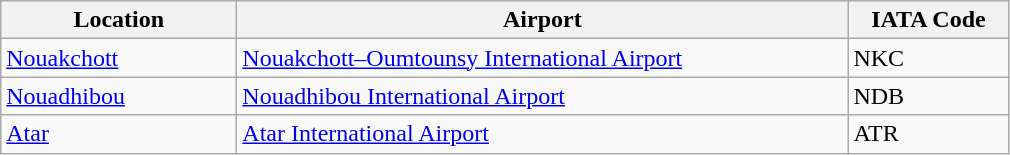<table class="wikitable">
<tr>
<th scope="col" style="width:150px;"><strong>Location</strong></th>
<th scope="col" style="width:400px;"><strong>Airport</strong></th>
<th scope="col" style="width:100px;"><strong>IATA Code</strong></th>
</tr>
<tr>
<td><a href='#'>Nouakchott</a></td>
<td><a href='#'>Nouakchott–Oumtounsy International Airport</a></td>
<td>NKC</td>
</tr>
<tr>
<td><a href='#'>Nouadhibou</a></td>
<td><a href='#'>Nouadhibou International Airport</a></td>
<td>NDB</td>
</tr>
<tr>
<td><a href='#'>Atar</a></td>
<td><a href='#'>Atar International Airport</a></td>
<td>ATR</td>
</tr>
</table>
